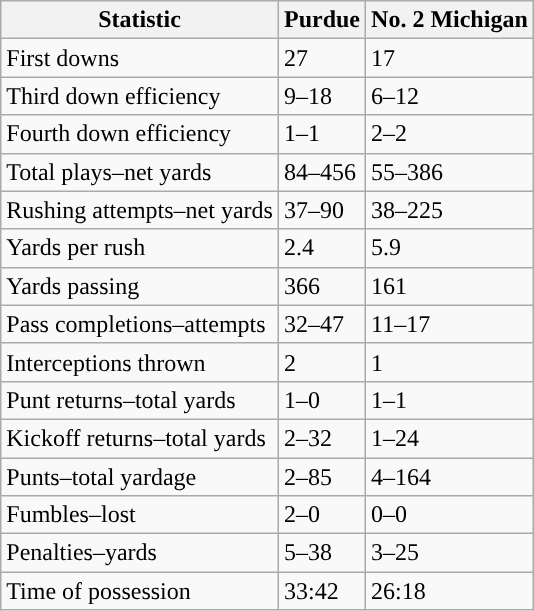<table class="wikitable">
<tr>
<th>Statistic</th>
<th><strong>Purdue</strong></th>
<th><strong>No. 2 Michigan</strong></th>
</tr>
<tr>
<td>First downs</td>
<td>27</td>
<td>17</td>
</tr>
<tr>
<td>Third down efficiency</td>
<td>9–18</td>
<td>6–12</td>
</tr>
<tr>
<td>Fourth down efficiency</td>
<td>1–1</td>
<td>2–2</td>
</tr>
<tr>
<td>Total plays–net yards</td>
<td>84–456</td>
<td>55–386</td>
</tr>
<tr>
<td>Rushing attempts–net yards</td>
<td>37–90</td>
<td>38–225</td>
</tr>
<tr>
<td>Yards per rush</td>
<td>2.4</td>
<td>5.9</td>
</tr>
<tr>
<td>Yards passing</td>
<td>366</td>
<td>161</td>
</tr>
<tr>
<td>Pass completions–attempts</td>
<td>32–47</td>
<td>11–17</td>
</tr>
<tr>
<td>Interceptions thrown</td>
<td>2</td>
<td>1</td>
</tr>
<tr>
<td>Punt returns–total yards</td>
<td>1–0</td>
<td>1–1</td>
</tr>
<tr>
<td>Kickoff returns–total yards</td>
<td>2–32</td>
<td>1–24</td>
</tr>
<tr>
<td>Punts–total yardage</td>
<td>2–85</td>
<td>4–164</td>
</tr>
<tr>
<td>Fumbles–lost</td>
<td>2–0</td>
<td>0–0</td>
</tr>
<tr>
<td>Penalties–yards</td>
<td>5–38</td>
<td>3–25</td>
</tr>
<tr>
<td>Time of possession</td>
<td>33:42</td>
<td>26:18</td>
</tr>
</table>
